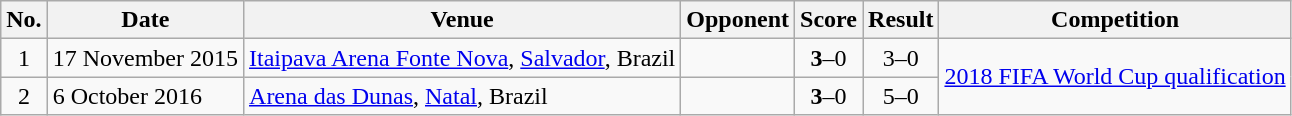<table class=wikitable style="text-align: left;" align=center>
<tr>
<th>No.</th>
<th>Date</th>
<th>Venue</th>
<th>Opponent</th>
<th>Score</th>
<th>Result</th>
<th>Competition</th>
</tr>
<tr>
<td align=center>1</td>
<td>17 November 2015</td>
<td><a href='#'>Itaipava Arena Fonte Nova</a>, <a href='#'>Salvador</a>, Brazil</td>
<td></td>
<td align=center><strong>3</strong>–0</td>
<td align=center>3–0</td>
<td rowspan=2><a href='#'>2018 FIFA World Cup qualification</a></td>
</tr>
<tr>
<td align=center>2</td>
<td>6 October 2016</td>
<td><a href='#'>Arena das Dunas</a>, <a href='#'>Natal</a>, Brazil</td>
<td></td>
<td align=center><strong>3</strong>–0</td>
<td align=center>5–0</td>
</tr>
</table>
